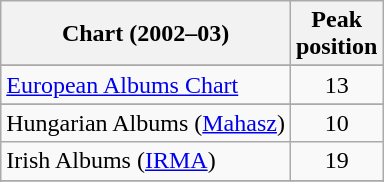<table class="wikitable sortable">
<tr>
<th scope="col">Chart (2002–03)</th>
<th scope="col">Peak<br>position</th>
</tr>
<tr>
</tr>
<tr>
</tr>
<tr>
</tr>
<tr>
<td><a href='#'>European Albums Chart</a></td>
<td style="text-align:center;">13</td>
</tr>
<tr>
</tr>
<tr>
<td>Hungarian Albums (<a href='#'>Mahasz</a>)</td>
<td style="text-align:center;">10</td>
</tr>
<tr>
<td>Irish Albums (<a href='#'>IRMA</a>)</td>
<td style="text-align:center;">19</td>
</tr>
<tr>
</tr>
<tr>
</tr>
<tr>
</tr>
<tr>
</tr>
<tr>
</tr>
<tr>
</tr>
</table>
